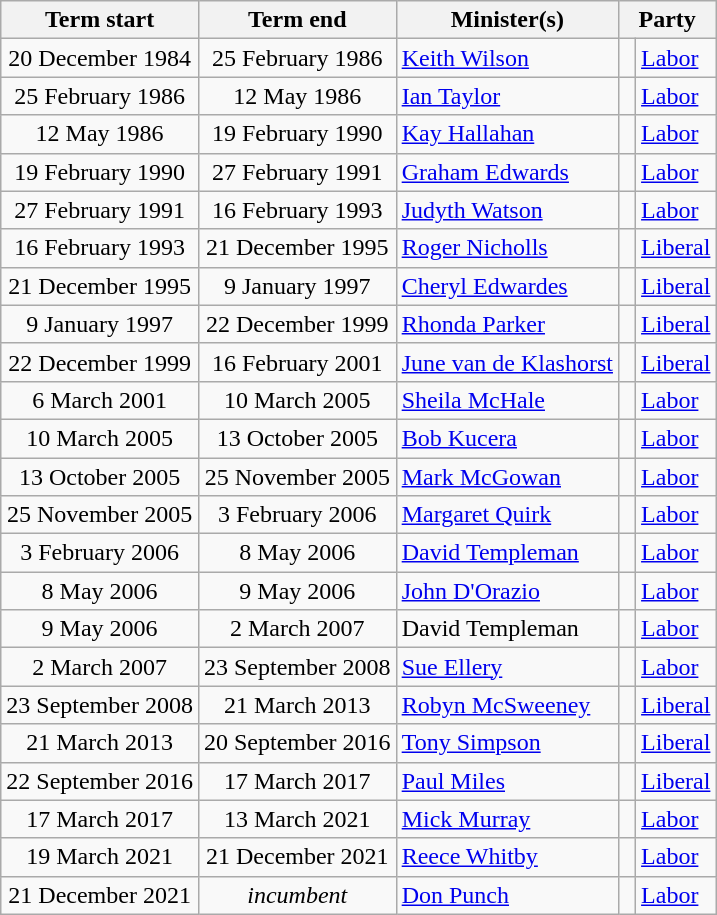<table class="wikitable">
<tr>
<th>Term start</th>
<th>Term end</th>
<th>Minister(s)</th>
<th colspan="2">Party</th>
</tr>
<tr>
<td align=center>20 December 1984</td>
<td align=center>25 February 1986</td>
<td><a href='#'>Keith Wilson</a></td>
<td> </td>
<td><a href='#'>Labor</a></td>
</tr>
<tr>
<td align=center>25 February 1986</td>
<td align=center>12 May 1986</td>
<td><a href='#'>Ian Taylor</a></td>
<td> </td>
<td><a href='#'>Labor</a></td>
</tr>
<tr>
<td align=center>12 May 1986</td>
<td align=center>19 February 1990</td>
<td><a href='#'>Kay Hallahan</a></td>
<td> </td>
<td><a href='#'>Labor</a></td>
</tr>
<tr>
<td align=center>19 February 1990</td>
<td align=center>27 February 1991</td>
<td><a href='#'>Graham Edwards</a></td>
<td> </td>
<td><a href='#'>Labor</a></td>
</tr>
<tr>
<td align=center>27 February 1991</td>
<td align=center>16 February 1993</td>
<td><a href='#'>Judyth Watson</a></td>
<td> </td>
<td><a href='#'>Labor</a></td>
</tr>
<tr>
<td align=center>16 February 1993</td>
<td align=center>21 December 1995</td>
<td><a href='#'>Roger Nicholls</a></td>
<td> </td>
<td><a href='#'>Liberal</a></td>
</tr>
<tr>
<td align=center>21 December 1995</td>
<td align=center>9 January 1997</td>
<td><a href='#'>Cheryl Edwardes</a></td>
<td> </td>
<td><a href='#'>Liberal</a></td>
</tr>
<tr>
<td align=center>9 January 1997</td>
<td align=center>22 December 1999</td>
<td><a href='#'>Rhonda Parker</a></td>
<td> </td>
<td><a href='#'>Liberal</a></td>
</tr>
<tr>
<td align=center>22 December 1999</td>
<td align=center>16 February 2001</td>
<td><a href='#'>June van de Klashorst</a></td>
<td> </td>
<td><a href='#'>Liberal</a></td>
</tr>
<tr>
<td align=center>6 March 2001</td>
<td align=center>10 March 2005</td>
<td><a href='#'>Sheila McHale</a></td>
<td> </td>
<td><a href='#'>Labor</a></td>
</tr>
<tr>
<td align=center>10 March 2005</td>
<td align=center>13 October 2005</td>
<td><a href='#'>Bob Kucera</a></td>
<td> </td>
<td><a href='#'>Labor</a></td>
</tr>
<tr>
<td align=center>13 October 2005</td>
<td align=center>25 November 2005</td>
<td><a href='#'>Mark McGowan</a></td>
<td> </td>
<td><a href='#'>Labor</a></td>
</tr>
<tr>
<td align=center>25 November 2005</td>
<td align=center>3 February 2006</td>
<td><a href='#'>Margaret Quirk</a></td>
<td> </td>
<td><a href='#'>Labor</a></td>
</tr>
<tr>
<td align=center>3 February 2006</td>
<td align=center>8 May 2006</td>
<td><a href='#'>David Templeman</a></td>
<td> </td>
<td><a href='#'>Labor</a></td>
</tr>
<tr>
<td align=center>8 May 2006</td>
<td align=center>9 May 2006</td>
<td><a href='#'>John D'Orazio</a></td>
<td> </td>
<td><a href='#'>Labor</a></td>
</tr>
<tr>
<td align=center>9 May 2006</td>
<td align=center>2 March 2007</td>
<td>David Templeman </td>
<td> </td>
<td><a href='#'>Labor</a></td>
</tr>
<tr>
<td align=center>2 March 2007</td>
<td align=center>23 September 2008</td>
<td><a href='#'>Sue Ellery</a></td>
<td> </td>
<td><a href='#'>Labor</a></td>
</tr>
<tr>
<td align=center>23 September 2008</td>
<td align=center>21 March 2013</td>
<td><a href='#'>Robyn McSweeney</a></td>
<td> </td>
<td><a href='#'>Liberal</a></td>
</tr>
<tr>
<td align=center>21 March 2013</td>
<td align=center>20 September 2016</td>
<td><a href='#'>Tony Simpson</a></td>
<td> </td>
<td><a href='#'>Liberal</a></td>
</tr>
<tr>
<td align=center>22 September 2016</td>
<td align=center>17 March 2017</td>
<td><a href='#'>Paul Miles</a></td>
<td> </td>
<td><a href='#'>Liberal</a></td>
</tr>
<tr>
<td align=center>17 March 2017</td>
<td align=center>13 March 2021</td>
<td><a href='#'>Mick Murray</a></td>
<td> </td>
<td><a href='#'>Labor</a></td>
</tr>
<tr>
<td align=center>19 March 2021</td>
<td align=center>21 December 2021</td>
<td><a href='#'>Reece Whitby</a></td>
<td> </td>
<td><a href='#'>Labor</a></td>
</tr>
<tr>
<td align=center>21 December 2021</td>
<td align=center><em>incumbent</em></td>
<td><a href='#'>Don Punch</a></td>
<td> </td>
<td><a href='#'>Labor</a></td>
</tr>
</table>
